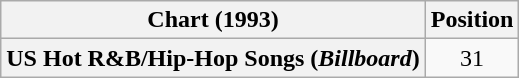<table class="wikitable plainrowheaders" style="text-align:center">
<tr>
<th scope="col">Chart (1993)</th>
<th scope="col">Position</th>
</tr>
<tr>
<th scope="row">US Hot R&B/Hip-Hop Songs (<em>Billboard</em>)</th>
<td>31</td>
</tr>
</table>
